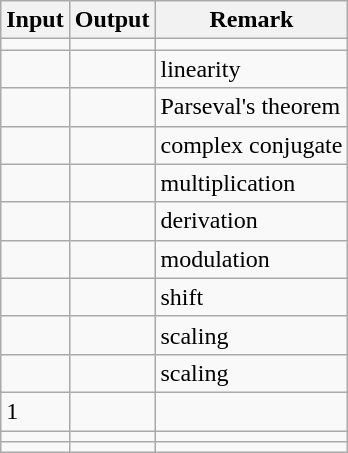<table class="wikitable">
<tr>
<th scope="col">Input</th>
<th scope="col">Output</th>
<th scope="col">Remark</th>
</tr>
<tr>
<td></td>
<td></td>
<td></td>
</tr>
<tr>
<td></td>
<td></td>
<td>linearity</td>
</tr>
<tr>
<td></td>
<td></td>
<td>Parseval's theorem</td>
</tr>
<tr>
<td></td>
<td></td>
<td>complex conjugate</td>
</tr>
<tr>
<td></td>
<td></td>
<td>multiplication</td>
</tr>
<tr>
<td></td>
<td></td>
<td>derivation</td>
</tr>
<tr>
<td></td>
<td></td>
<td>modulation</td>
</tr>
<tr>
<td></td>
<td></td>
<td>shift</td>
</tr>
<tr>
<td></td>
<td></td>
<td>scaling</td>
</tr>
<tr>
<td></td>
<td></td>
<td>scaling</td>
</tr>
<tr>
<td>1</td>
<td></td>
<td></td>
</tr>
<tr>
<td></td>
<td></td>
<td></td>
</tr>
<tr>
<td></td>
<td></td>
<td></td>
</tr>
</table>
